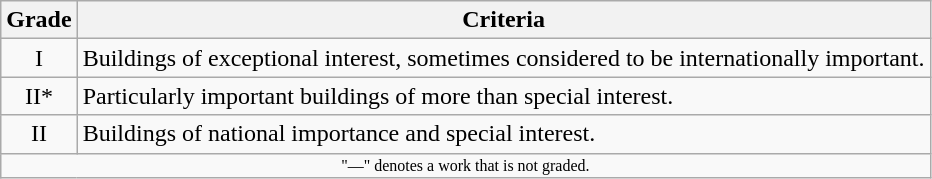<table class="wikitable" border="1">
<tr>
<th>Grade</th>
<th>Criteria</th>
</tr>
<tr>
<td align="center" >I</td>
<td>Buildings of exceptional interest, sometimes considered to be internationally important.</td>
</tr>
<tr>
<td align="center" >II*</td>
<td>Particularly important buildings of more than special interest.</td>
</tr>
<tr>
<td align="center" >II</td>
<td>Buildings of national importance and special interest.</td>
</tr>
<tr>
<td align="center" colspan="14" style="font-size: 8pt">"—" denotes a work that is not graded.</td>
</tr>
</table>
